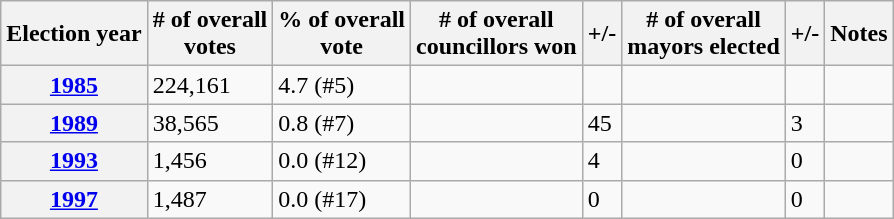<table class=wikitable>
<tr>
<th>Election year</th>
<th># of overall<br> votes</th>
<th>% of overall <br>vote</th>
<th># of overall<br>councillors won</th>
<th>+/-</th>
<th># of overall<br>mayors elected</th>
<th>+/-</th>
<th>Notes</th>
</tr>
<tr>
<th><a href='#'>1985</a></th>
<td>224,161</td>
<td>4.7 (#5)</td>
<td></td>
<td></td>
<td></td>
<td></td>
<td></td>
</tr>
<tr>
<th><a href='#'>1989</a></th>
<td>38,565</td>
<td>0.8 (#7)</td>
<td></td>
<td> 45</td>
<td></td>
<td> 3</td>
<td></td>
</tr>
<tr>
<th><a href='#'>1993</a></th>
<td>1,456</td>
<td>0.0 (#12)</td>
<td></td>
<td> 4</td>
<td></td>
<td> 0</td>
<td></td>
</tr>
<tr>
<th><a href='#'>1997</a></th>
<td>1,487</td>
<td>0.0 (#17)</td>
<td></td>
<td> 0</td>
<td></td>
<td> 0</td>
<td></td>
</tr>
</table>
